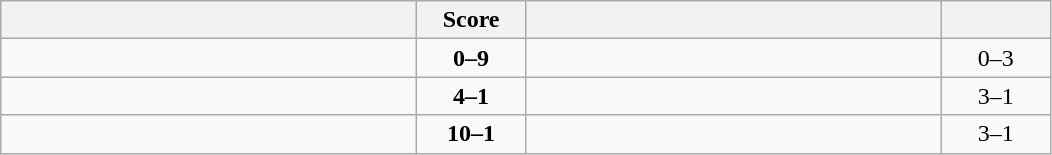<table class="wikitable" style="text-align: center; ">
<tr>
<th align="right" width="270"></th>
<th width="65">Score</th>
<th align="left" width="270"></th>
<th width="65"></th>
</tr>
<tr>
<td align="left"></td>
<td><strong>0–9</strong></td>
<td align="left"><strong></strong></td>
<td>0–3 <strong></strong></td>
</tr>
<tr>
<td align="left"><strong></strong></td>
<td><strong>4–1</strong></td>
<td align="left"></td>
<td>3–1 <strong></strong></td>
</tr>
<tr>
<td align="left"><strong></strong></td>
<td><strong>10–1</strong></td>
<td align="left"></td>
<td>3–1 <strong></strong></td>
</tr>
</table>
